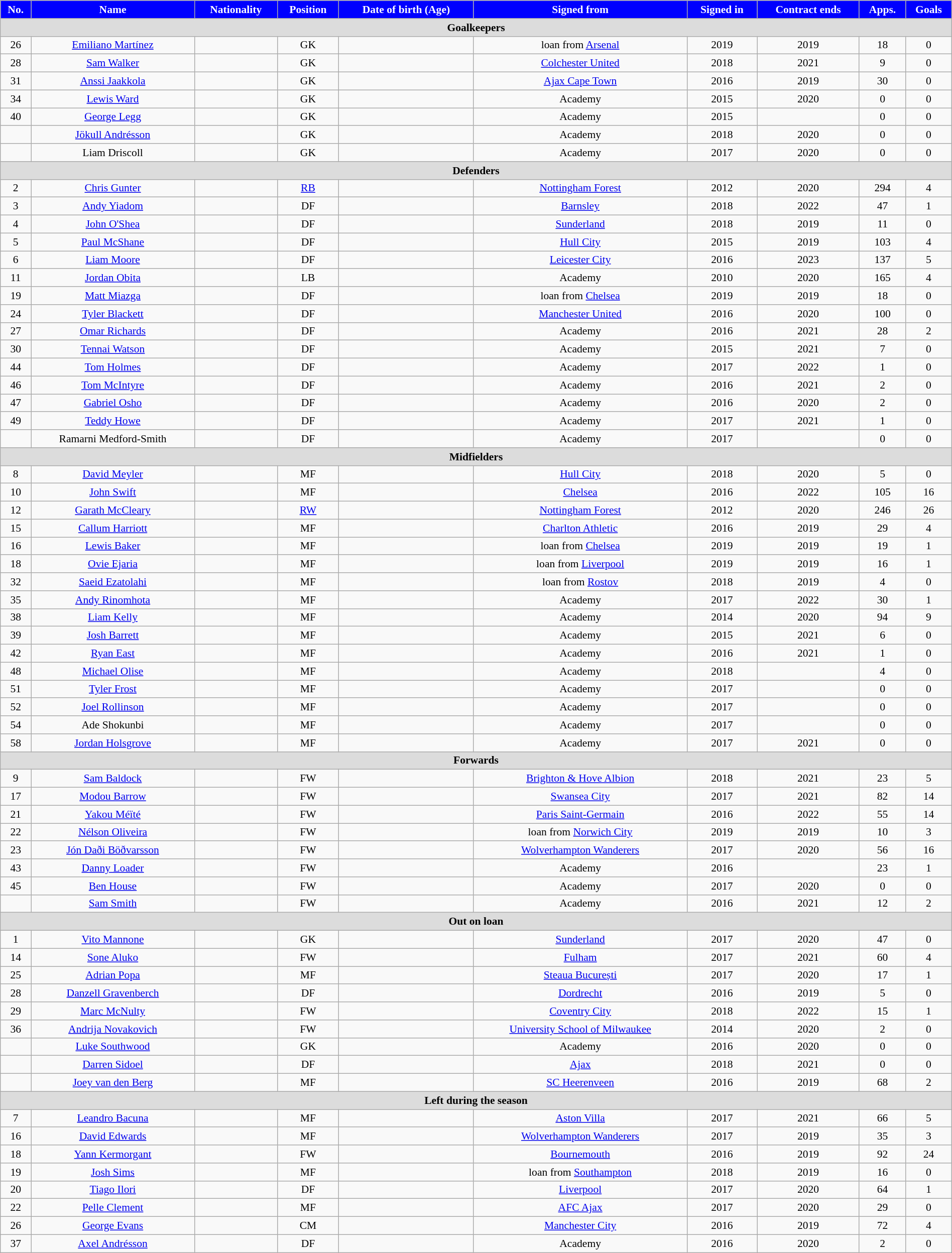<table class="wikitable"  style="text-align:center; font-size:90%; width:100%;">
<tr>
<th style="background:#00f; color:white; text-align:center;">No.</th>
<th style="background:#00f; color:white; text-align:center;">Name</th>
<th style="background:#00f; color:white; text-align:center;">Nationality</th>
<th style="background:#00f; color:white; text-align:center;">Position</th>
<th style="background:#00f; color:white; text-align:center;">Date of birth (Age)</th>
<th style="background:#00f; color:white; text-align:center;">Signed from</th>
<th style="background:#00f; color:white; text-align:center;">Signed in</th>
<th style="background:#00f; color:white; text-align:center;">Contract ends</th>
<th style="background:#00f; color:white; text-align:center;">Apps.</th>
<th style="background:#00f; color:white; text-align:center;">Goals</th>
</tr>
<tr>
<th colspan="11"  style="background:#dcdcdc; text-align:center;">Goalkeepers</th>
</tr>
<tr>
<td>26</td>
<td><a href='#'>Emiliano Martínez</a></td>
<td></td>
<td>GK</td>
<td></td>
<td>loan from <a href='#'>Arsenal</a></td>
<td>2019</td>
<td>2019</td>
<td>18</td>
<td>0</td>
</tr>
<tr>
<td>28</td>
<td><a href='#'>Sam Walker</a></td>
<td></td>
<td>GK</td>
<td></td>
<td><a href='#'>Colchester United</a></td>
<td>2018</td>
<td>2021</td>
<td>9</td>
<td>0</td>
</tr>
<tr>
<td>31</td>
<td><a href='#'>Anssi Jaakkola</a></td>
<td></td>
<td>GK</td>
<td></td>
<td><a href='#'>Ajax Cape Town</a></td>
<td>2016</td>
<td>2019</td>
<td>30</td>
<td>0</td>
</tr>
<tr>
<td>34</td>
<td><a href='#'>Lewis Ward</a></td>
<td></td>
<td>GK</td>
<td></td>
<td>Academy</td>
<td>2015</td>
<td>2020</td>
<td>0</td>
<td>0</td>
</tr>
<tr>
<td>40</td>
<td><a href='#'>George Legg</a></td>
<td></td>
<td>GK</td>
<td></td>
<td>Academy</td>
<td>2015</td>
<td></td>
<td>0</td>
<td>0</td>
</tr>
<tr>
<td></td>
<td><a href='#'>Jökull Andrésson</a></td>
<td></td>
<td>GK</td>
<td></td>
<td>Academy</td>
<td>2018</td>
<td>2020</td>
<td>0</td>
<td>0</td>
</tr>
<tr>
<td></td>
<td>Liam Driscoll</td>
<td></td>
<td>GK</td>
<td></td>
<td>Academy</td>
<td>2017</td>
<td>2020</td>
<td>0</td>
<td>0</td>
</tr>
<tr>
<th colspan="11"  style="background:#dcdcdc; text-align:center;">Defenders</th>
</tr>
<tr>
<td>2</td>
<td><a href='#'>Chris Gunter</a></td>
<td></td>
<td><a href='#'>RB</a></td>
<td></td>
<td><a href='#'>Nottingham Forest</a></td>
<td>2012</td>
<td>2020</td>
<td>294</td>
<td>4</td>
</tr>
<tr>
<td>3</td>
<td><a href='#'>Andy Yiadom</a></td>
<td></td>
<td>DF</td>
<td></td>
<td><a href='#'>Barnsley</a></td>
<td>2018</td>
<td>2022</td>
<td>47</td>
<td>1</td>
</tr>
<tr>
<td>4</td>
<td><a href='#'>John O'Shea</a></td>
<td></td>
<td>DF</td>
<td></td>
<td><a href='#'>Sunderland</a></td>
<td>2018</td>
<td>2019</td>
<td>11</td>
<td>0</td>
</tr>
<tr>
<td>5</td>
<td><a href='#'>Paul McShane</a></td>
<td></td>
<td>DF</td>
<td></td>
<td><a href='#'>Hull City</a></td>
<td>2015</td>
<td>2019</td>
<td>103</td>
<td>4</td>
</tr>
<tr>
<td>6</td>
<td><a href='#'>Liam Moore</a></td>
<td></td>
<td>DF</td>
<td></td>
<td><a href='#'>Leicester City</a></td>
<td>2016</td>
<td>2023</td>
<td>137</td>
<td>5</td>
</tr>
<tr>
<td>11</td>
<td><a href='#'>Jordan Obita</a></td>
<td></td>
<td>LB</td>
<td></td>
<td>Academy</td>
<td>2010</td>
<td>2020</td>
<td>165</td>
<td>4</td>
</tr>
<tr>
<td>19</td>
<td><a href='#'>Matt Miazga</a></td>
<td></td>
<td>DF</td>
<td></td>
<td>loan from <a href='#'>Chelsea</a></td>
<td>2019</td>
<td>2019</td>
<td>18</td>
<td>0</td>
</tr>
<tr>
<td>24</td>
<td><a href='#'>Tyler Blackett</a></td>
<td></td>
<td>DF</td>
<td></td>
<td><a href='#'>Manchester United</a></td>
<td>2016</td>
<td>2020</td>
<td>100</td>
<td>0</td>
</tr>
<tr>
<td>27</td>
<td><a href='#'>Omar Richards</a></td>
<td></td>
<td>DF</td>
<td></td>
<td>Academy</td>
<td>2016</td>
<td>2021</td>
<td>28</td>
<td>2</td>
</tr>
<tr>
<td>30</td>
<td><a href='#'>Tennai Watson</a></td>
<td></td>
<td>DF</td>
<td></td>
<td>Academy</td>
<td>2015</td>
<td>2021</td>
<td>7</td>
<td>0</td>
</tr>
<tr>
<td>44</td>
<td><a href='#'>Tom Holmes</a></td>
<td></td>
<td>DF</td>
<td></td>
<td>Academy</td>
<td>2017</td>
<td>2022</td>
<td>1</td>
<td>0</td>
</tr>
<tr>
<td>46</td>
<td><a href='#'>Tom McIntyre</a></td>
<td></td>
<td>DF</td>
<td></td>
<td>Academy</td>
<td>2016</td>
<td>2021</td>
<td>2</td>
<td>0</td>
</tr>
<tr>
<td>47</td>
<td><a href='#'>Gabriel Osho</a></td>
<td></td>
<td>DF</td>
<td></td>
<td>Academy</td>
<td>2016</td>
<td>2020</td>
<td>2</td>
<td>0</td>
</tr>
<tr>
<td>49</td>
<td><a href='#'>Teddy Howe</a></td>
<td></td>
<td>DF</td>
<td></td>
<td>Academy</td>
<td>2017</td>
<td>2021</td>
<td>1</td>
<td>0</td>
</tr>
<tr>
<td></td>
<td>Ramarni Medford-Smith</td>
<td></td>
<td>DF</td>
<td></td>
<td>Academy</td>
<td>2017</td>
<td></td>
<td>0</td>
<td>0</td>
</tr>
<tr>
<th colspan="11"  style="background:#dcdcdc; text-align:center;">Midfielders</th>
</tr>
<tr>
<td>8</td>
<td><a href='#'>David Meyler</a></td>
<td></td>
<td>MF</td>
<td></td>
<td><a href='#'>Hull City</a></td>
<td>2018</td>
<td>2020</td>
<td>5</td>
<td>0</td>
</tr>
<tr>
<td>10</td>
<td><a href='#'>John Swift</a></td>
<td></td>
<td>MF</td>
<td></td>
<td><a href='#'>Chelsea</a></td>
<td>2016</td>
<td>2022</td>
<td>105</td>
<td>16</td>
</tr>
<tr>
<td>12</td>
<td><a href='#'>Garath McCleary</a></td>
<td></td>
<td><a href='#'>RW</a></td>
<td></td>
<td><a href='#'>Nottingham Forest</a></td>
<td>2012</td>
<td>2020</td>
<td>246</td>
<td>26</td>
</tr>
<tr>
<td>15</td>
<td><a href='#'>Callum Harriott</a></td>
<td></td>
<td>MF</td>
<td></td>
<td><a href='#'>Charlton Athletic</a></td>
<td>2016</td>
<td>2019</td>
<td>29</td>
<td>4</td>
</tr>
<tr>
<td>16</td>
<td><a href='#'>Lewis Baker</a></td>
<td></td>
<td>MF</td>
<td></td>
<td>loan from <a href='#'>Chelsea</a></td>
<td>2019</td>
<td>2019</td>
<td>19</td>
<td>1</td>
</tr>
<tr>
<td>18</td>
<td><a href='#'>Ovie Ejaria</a></td>
<td></td>
<td>MF</td>
<td></td>
<td>loan from <a href='#'>Liverpool</a></td>
<td>2019</td>
<td>2019</td>
<td>16</td>
<td>1</td>
</tr>
<tr>
<td>32</td>
<td><a href='#'>Saeid Ezatolahi</a></td>
<td></td>
<td>MF</td>
<td></td>
<td>loan from <a href='#'>Rostov</a></td>
<td>2018</td>
<td>2019</td>
<td>4</td>
<td>0</td>
</tr>
<tr>
<td>35</td>
<td><a href='#'>Andy Rinomhota</a></td>
<td></td>
<td>MF</td>
<td></td>
<td>Academy</td>
<td>2017</td>
<td>2022</td>
<td>30</td>
<td>1</td>
</tr>
<tr>
<td>38</td>
<td><a href='#'>Liam Kelly</a></td>
<td></td>
<td>MF</td>
<td></td>
<td>Academy</td>
<td>2014</td>
<td>2020</td>
<td>94</td>
<td>9</td>
</tr>
<tr>
<td>39</td>
<td><a href='#'>Josh Barrett</a></td>
<td></td>
<td>MF</td>
<td></td>
<td>Academy</td>
<td>2015</td>
<td>2021</td>
<td>6</td>
<td>0</td>
</tr>
<tr>
<td>42</td>
<td><a href='#'>Ryan East</a></td>
<td></td>
<td>MF</td>
<td></td>
<td>Academy</td>
<td>2016</td>
<td>2021</td>
<td>1</td>
<td>0</td>
</tr>
<tr>
<td>48</td>
<td><a href='#'>Michael Olise</a></td>
<td></td>
<td>MF</td>
<td></td>
<td>Academy</td>
<td>2018</td>
<td></td>
<td>4</td>
<td>0</td>
</tr>
<tr>
<td>51</td>
<td><a href='#'>Tyler Frost</a></td>
<td></td>
<td>MF</td>
<td></td>
<td>Academy</td>
<td>2017</td>
<td></td>
<td>0</td>
<td>0</td>
</tr>
<tr>
<td>52</td>
<td><a href='#'>Joel Rollinson</a></td>
<td></td>
<td>MF</td>
<td></td>
<td>Academy</td>
<td>2017</td>
<td></td>
<td>0</td>
<td>0</td>
</tr>
<tr>
<td>54</td>
<td>Ade Shokunbi</td>
<td></td>
<td>MF</td>
<td></td>
<td>Academy</td>
<td>2017</td>
<td></td>
<td>0</td>
<td>0</td>
</tr>
<tr>
<td>58</td>
<td><a href='#'>Jordan Holsgrove</a></td>
<td></td>
<td>MF</td>
<td></td>
<td>Academy</td>
<td>2017</td>
<td>2021</td>
<td>0</td>
<td>0</td>
</tr>
<tr>
<th colspan="11"  style="background:#dcdcdc; text-align:center;">Forwards</th>
</tr>
<tr>
<td>9</td>
<td><a href='#'>Sam Baldock</a></td>
<td></td>
<td>FW</td>
<td></td>
<td><a href='#'>Brighton & Hove Albion</a></td>
<td>2018</td>
<td>2021</td>
<td>23</td>
<td>5</td>
</tr>
<tr>
<td>17</td>
<td><a href='#'>Modou Barrow</a></td>
<td></td>
<td>FW</td>
<td></td>
<td><a href='#'>Swansea City</a></td>
<td>2017</td>
<td>2021</td>
<td>82</td>
<td>14</td>
</tr>
<tr>
<td>21</td>
<td><a href='#'>Yakou Méïté</a></td>
<td></td>
<td>FW</td>
<td></td>
<td><a href='#'>Paris Saint-Germain</a></td>
<td>2016</td>
<td>2022</td>
<td>55</td>
<td>14</td>
</tr>
<tr>
<td>22</td>
<td><a href='#'>Nélson Oliveira</a></td>
<td></td>
<td>FW</td>
<td></td>
<td>loan from <a href='#'>Norwich City</a></td>
<td>2019</td>
<td>2019</td>
<td>10</td>
<td>3</td>
</tr>
<tr>
<td>23</td>
<td><a href='#'>Jón Daði Böðvarsson</a></td>
<td></td>
<td>FW</td>
<td></td>
<td><a href='#'>Wolverhampton Wanderers</a></td>
<td>2017</td>
<td>2020</td>
<td>56</td>
<td>16</td>
</tr>
<tr>
<td>43</td>
<td><a href='#'>Danny Loader</a></td>
<td></td>
<td>FW</td>
<td></td>
<td>Academy</td>
<td>2016</td>
<td></td>
<td>23</td>
<td>1</td>
</tr>
<tr>
<td>45</td>
<td><a href='#'>Ben House</a></td>
<td></td>
<td>FW</td>
<td></td>
<td>Academy</td>
<td>2017</td>
<td>2020</td>
<td>0</td>
<td>0</td>
</tr>
<tr>
<td></td>
<td><a href='#'>Sam Smith</a></td>
<td></td>
<td>FW</td>
<td></td>
<td>Academy</td>
<td>2016</td>
<td>2021</td>
<td>12</td>
<td>2</td>
</tr>
<tr>
<th colspan="11"  style="background:#dcdcdc; text-align:center;">Out on loan</th>
</tr>
<tr>
<td>1</td>
<td><a href='#'>Vito Mannone</a></td>
<td></td>
<td>GK</td>
<td></td>
<td><a href='#'>Sunderland</a></td>
<td>2017</td>
<td>2020</td>
<td>47</td>
<td>0</td>
</tr>
<tr>
<td>14</td>
<td><a href='#'>Sone Aluko</a></td>
<td></td>
<td>FW</td>
<td></td>
<td><a href='#'>Fulham</a></td>
<td>2017</td>
<td>2021</td>
<td>60</td>
<td>4</td>
</tr>
<tr>
<td>25</td>
<td><a href='#'>Adrian Popa</a></td>
<td></td>
<td>MF</td>
<td></td>
<td><a href='#'>Steaua București</a></td>
<td>2017</td>
<td>2020</td>
<td>17</td>
<td>1</td>
</tr>
<tr>
<td>28</td>
<td><a href='#'>Danzell Gravenberch</a></td>
<td></td>
<td>DF</td>
<td></td>
<td><a href='#'>Dordrecht</a></td>
<td>2016</td>
<td>2019</td>
<td>5</td>
<td>0</td>
</tr>
<tr>
<td>29</td>
<td><a href='#'>Marc McNulty</a></td>
<td></td>
<td>FW</td>
<td></td>
<td><a href='#'>Coventry City</a></td>
<td>2018</td>
<td>2022</td>
<td>15</td>
<td>1</td>
</tr>
<tr>
<td>36</td>
<td><a href='#'>Andrija Novakovich</a></td>
<td></td>
<td>FW</td>
<td></td>
<td><a href='#'>University School of Milwaukee</a></td>
<td>2014</td>
<td>2020</td>
<td>2</td>
<td>0</td>
</tr>
<tr>
<td></td>
<td><a href='#'>Luke Southwood</a></td>
<td></td>
<td>GK</td>
<td></td>
<td>Academy</td>
<td>2016</td>
<td>2020</td>
<td>0</td>
<td>0</td>
</tr>
<tr>
<td></td>
<td><a href='#'>Darren Sidoel</a></td>
<td></td>
<td>DF</td>
<td></td>
<td><a href='#'>Ajax</a></td>
<td>2018</td>
<td>2021</td>
<td>0</td>
<td>0</td>
</tr>
<tr>
<td></td>
<td><a href='#'>Joey van den Berg</a></td>
<td></td>
<td>MF</td>
<td></td>
<td><a href='#'>SC Heerenveen</a></td>
<td>2016</td>
<td>2019</td>
<td>68</td>
<td>2</td>
</tr>
<tr>
<th colspan="11"  style="background:#dcdcdc; text-align:center;">Left during the season</th>
</tr>
<tr>
<td>7</td>
<td><a href='#'>Leandro Bacuna</a></td>
<td></td>
<td>MF</td>
<td></td>
<td><a href='#'>Aston Villa</a></td>
<td>2017</td>
<td>2021</td>
<td>66</td>
<td>5</td>
</tr>
<tr>
<td>16</td>
<td><a href='#'>David Edwards</a></td>
<td></td>
<td>MF</td>
<td></td>
<td><a href='#'>Wolverhampton Wanderers</a></td>
<td>2017</td>
<td>2019</td>
<td>35</td>
<td>3</td>
</tr>
<tr>
<td>18</td>
<td><a href='#'>Yann Kermorgant</a></td>
<td></td>
<td>FW</td>
<td></td>
<td><a href='#'>Bournemouth</a></td>
<td>2016</td>
<td>2019</td>
<td>92</td>
<td>24</td>
</tr>
<tr>
<td>19</td>
<td><a href='#'>Josh Sims</a></td>
<td></td>
<td>MF</td>
<td></td>
<td>loan from <a href='#'>Southampton</a></td>
<td>2018</td>
<td>2019</td>
<td>16</td>
<td>0</td>
</tr>
<tr>
<td>20</td>
<td><a href='#'>Tiago Ilori</a></td>
<td></td>
<td>DF</td>
<td></td>
<td><a href='#'>Liverpool</a></td>
<td>2017</td>
<td>2020</td>
<td>64</td>
<td>1</td>
</tr>
<tr>
<td>22</td>
<td><a href='#'>Pelle Clement</a></td>
<td></td>
<td>MF</td>
<td></td>
<td><a href='#'>AFC Ajax</a></td>
<td>2017</td>
<td>2020</td>
<td>29</td>
<td>0</td>
</tr>
<tr>
<td>26</td>
<td><a href='#'>George Evans</a></td>
<td></td>
<td>CM</td>
<td></td>
<td><a href='#'>Manchester City</a></td>
<td>2016</td>
<td>2019</td>
<td>72</td>
<td>4</td>
</tr>
<tr>
<td>37</td>
<td><a href='#'>Axel Andrésson</a></td>
<td></td>
<td>DF</td>
<td></td>
<td>Academy</td>
<td>2016</td>
<td>2020</td>
<td>2</td>
<td>0</td>
</tr>
</table>
